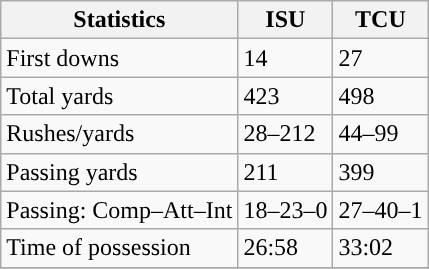<table class="wikitable" style="float: left;">
<tr>
<th>Statistics</th>
<th>ISU</th>
<th>TCU</th>
</tr>
<tr>
<td>First downs</td>
<td>14</td>
<td>27</td>
</tr>
<tr>
<td>Total yards</td>
<td>423</td>
<td>498</td>
</tr>
<tr>
<td>Rushes/yards</td>
<td>28–212</td>
<td>44–99</td>
</tr>
<tr>
<td>Passing yards</td>
<td>211</td>
<td>399</td>
</tr>
<tr>
<td>Passing: Comp–Att–Int</td>
<td>18–23–0</td>
<td>27–40–1</td>
</tr>
<tr>
<td>Time of possession</td>
<td>26:58</td>
<td>33:02</td>
</tr>
<tr>
</tr>
</table>
